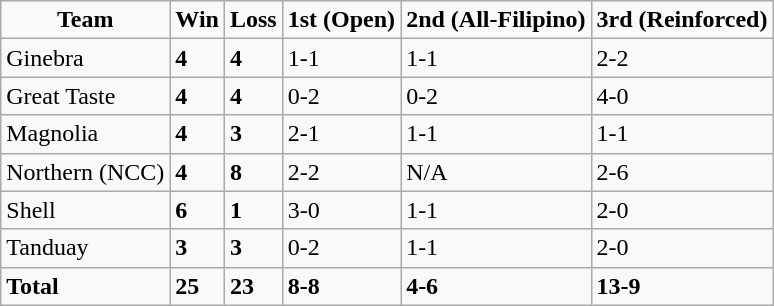<table class=wikitable sortable>
<tr align=center>
<td><strong>Team</strong></td>
<td><strong>Win</strong></td>
<td><strong>Loss</strong></td>
<td><strong>1st (Open)</strong></td>
<td><strong>2nd (All-Filipino)</strong></td>
<td><strong>3rd (Reinforced)</strong></td>
</tr>
<tr>
<td>Ginebra</td>
<td><strong>4</strong></td>
<td><strong>4</strong></td>
<td>1-1</td>
<td>1-1</td>
<td>2-2</td>
</tr>
<tr>
<td>Great Taste</td>
<td><strong>4</strong></td>
<td><strong>4</strong></td>
<td>0-2</td>
<td>0-2</td>
<td>4-0</td>
</tr>
<tr>
<td>Magnolia</td>
<td><strong>4</strong></td>
<td><strong>3</strong></td>
<td>2-1</td>
<td>1-1</td>
<td>1-1</td>
</tr>
<tr>
<td>Northern (NCC)</td>
<td><strong>4</strong></td>
<td><strong>8</strong></td>
<td>2-2</td>
<td>N/A</td>
<td>2-6</td>
</tr>
<tr>
<td>Shell</td>
<td><strong>6</strong></td>
<td><strong>1</strong></td>
<td>3-0</td>
<td>1-1</td>
<td>2-0</td>
</tr>
<tr>
<td>Tanduay</td>
<td><strong>3</strong></td>
<td><strong>3</strong></td>
<td>0-2</td>
<td>1-1</td>
<td>2-0</td>
</tr>
<tr>
<td><strong>Total</strong></td>
<td><strong>25</strong></td>
<td><strong>23</strong></td>
<td><strong>8-8</strong></td>
<td><strong>4-6</strong></td>
<td><strong>13-9</strong></td>
</tr>
</table>
